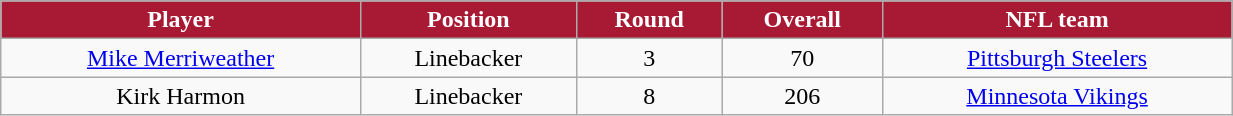<table class="wikitable" width="65%">
<tr align="center"  style="background:#A81933;color:#FFFFFF;">
<td><strong>Player</strong></td>
<td><strong>Position</strong></td>
<td><strong>Round</strong></td>
<td><strong>Overall</strong></td>
<td><strong>NFL team</strong></td>
</tr>
<tr align="center" bgcolor="">
<td><a href='#'>Mike Merriweather</a></td>
<td>Linebacker</td>
<td>3</td>
<td>70</td>
<td><a href='#'>Pittsburgh Steelers</a></td>
</tr>
<tr align="center" bgcolor="">
<td>Kirk Harmon</td>
<td>Linebacker</td>
<td>8</td>
<td>206</td>
<td><a href='#'>Minnesota Vikings</a></td>
</tr>
</table>
